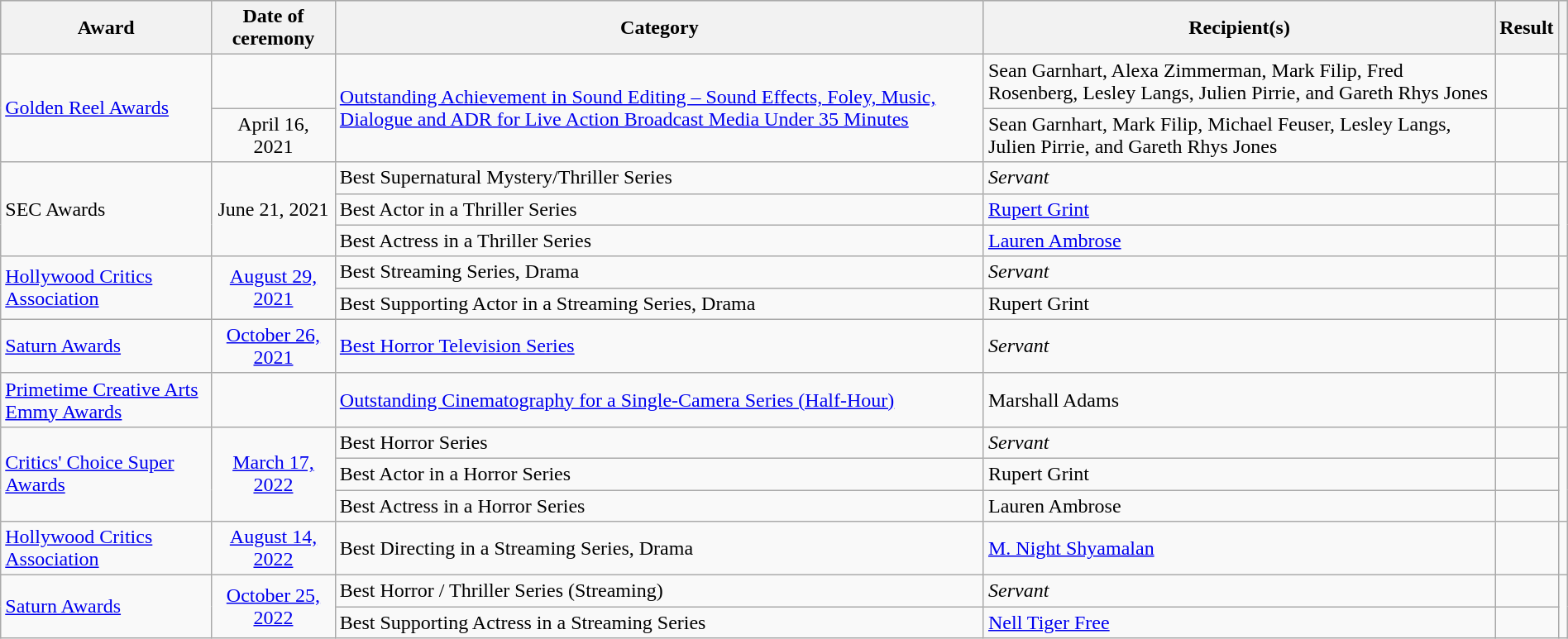<table class="wikitable sortable" style="width:100%">
<tr style="background:#ccc; text-align:center;">
<th>Award</th>
<th>Date of ceremony</th>
<th>Category</th>
<th>Recipient(s)</th>
<th>Result</th>
<th class="unsortable"></th>
</tr>
<tr>
<td rowspan="2"><a href='#'>Golden Reel Awards</a></td>
<td align="center"></td>
<td rowspan="2"><a href='#'>Outstanding Achievement in Sound Editing – Sound Effects, Foley, Music, Dialogue and ADR for Live Action Broadcast Media Under 35 Minutes</a></td>
<td>Sean Garnhart, Alexa Zimmerman, Mark Filip, Fred Rosenberg, Lesley Langs, Julien Pirrie, and Gareth Rhys Jones </td>
<td></td>
<td align="center"></td>
</tr>
<tr>
<td align="center">April 16, 2021</td>
<td>Sean Garnhart, Mark Filip, Michael Feuser, Lesley Langs, Julien Pirrie, and Gareth Rhys Jones </td>
<td></td>
<td align="center"></td>
</tr>
<tr>
<td rowspan="3">SEC Awards</td>
<td align="center" rowspan="3">June 21, 2021</td>
<td>Best Supernatural Mystery/Thriller Series</td>
<td><em>Servant</em></td>
<td></td>
<td align="center" rowspan="3"></td>
</tr>
<tr>
<td>Best Actor in a Thriller Series</td>
<td><a href='#'>Rupert Grint</a></td>
<td></td>
</tr>
<tr>
<td>Best Actress in a Thriller Series</td>
<td><a href='#'>Lauren Ambrose</a></td>
<td></td>
</tr>
<tr>
<td rowspan="2"><a href='#'>Hollywood Critics Association</a></td>
<td align="center" rowspan="2"><a href='#'>August 29, 2021</a></td>
<td>Best Streaming Series, Drama</td>
<td><em>Servant</em></td>
<td></td>
<td align="center" rowspan="2"></td>
</tr>
<tr>
<td>Best Supporting Actor in a Streaming Series, Drama</td>
<td>Rupert Grint</td>
<td></td>
</tr>
<tr>
<td><a href='#'>Saturn Awards</a></td>
<td align="center"><a href='#'>October 26, 2021</a></td>
<td><a href='#'>Best Horror Television Series</a></td>
<td><em>Servant</em></td>
<td></td>
<td align="center"></td>
</tr>
<tr>
<td><a href='#'>Primetime Creative Arts Emmy Awards</a></td>
<td align="center"><a href='#'></a></td>
<td><a href='#'>Outstanding Cinematography for a Single-Camera Series (Half-Hour)</a></td>
<td>Marshall Adams </td>
<td></td>
<td align="center"></td>
</tr>
<tr>
<td rowspan="3"><a href='#'>Critics' Choice Super Awards</a></td>
<td align="center" rowspan="3"><a href='#'>March 17, 2022</a></td>
<td>Best Horror Series</td>
<td><em>Servant</em></td>
<td></td>
<td align="center" rowspan="3"></td>
</tr>
<tr>
<td>Best Actor in a Horror Series</td>
<td>Rupert Grint</td>
<td></td>
</tr>
<tr>
<td>Best Actress in a Horror Series</td>
<td>Lauren Ambrose</td>
<td></td>
</tr>
<tr>
<td><a href='#'>Hollywood Critics Association</a></td>
<td align="center"><a href='#'>August 14, 2022</a></td>
<td>Best Directing in a Streaming Series, Drama</td>
<td><a href='#'>M. Night Shyamalan</a> </td>
<td></td>
<td align="center"></td>
</tr>
<tr>
<td rowspan="2"><a href='#'>Saturn Awards</a></td>
<td align="center" rowspan="2"><a href='#'>October 25, 2022</a></td>
<td>Best Horror / Thriller Series (Streaming)</td>
<td><em>Servant</em></td>
<td></td>
<td align="center" rowspan="2"></td>
</tr>
<tr>
<td>Best Supporting Actress in a Streaming Series</td>
<td><a href='#'>Nell Tiger Free</a></td>
<td></td>
</tr>
</table>
